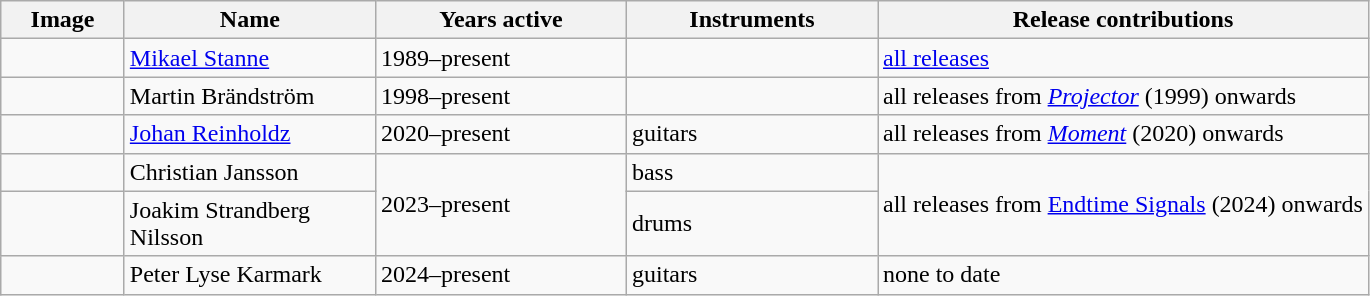<table class="wikitable">
<tr>
<th width="75">Image</th>
<th width="160">Name</th>
<th width="160">Years active</th>
<th width="160">Instruments</th>
<th>Release contributions</th>
</tr>
<tr>
<td></td>
<td><a href='#'>Mikael Stanne</a></td>
<td>1989–present</td>
<td></td>
<td><a href='#'>all releases</a></td>
</tr>
<tr>
<td></td>
<td>Martin Brändström</td>
<td>1998–present</td>
<td></td>
<td>all releases from <em><a href='#'>Projector</a></em> (1999) onwards</td>
</tr>
<tr>
<td></td>
<td><a href='#'>Johan Reinholdz</a></td>
<td>2020–present </td>
<td>guitars</td>
<td>all releases from <em><a href='#'>Moment</a></em> (2020) onwards</td>
</tr>
<tr>
<td></td>
<td>Christian Jansson</td>
<td rowspan="2">2023–present </td>
<td>bass</td>
<td rowspan="2">all releases from <a href='#'>Endtime Signals</a> (2024) onwards</td>
</tr>
<tr>
<td></td>
<td>Joakim Strandberg Nilsson</td>
<td>drums</td>
</tr>
<tr>
<td></td>
<td>Peter Lyse Karmark</td>
<td>2024–present</td>
<td>guitars</td>
<td>none to date</td>
</tr>
</table>
